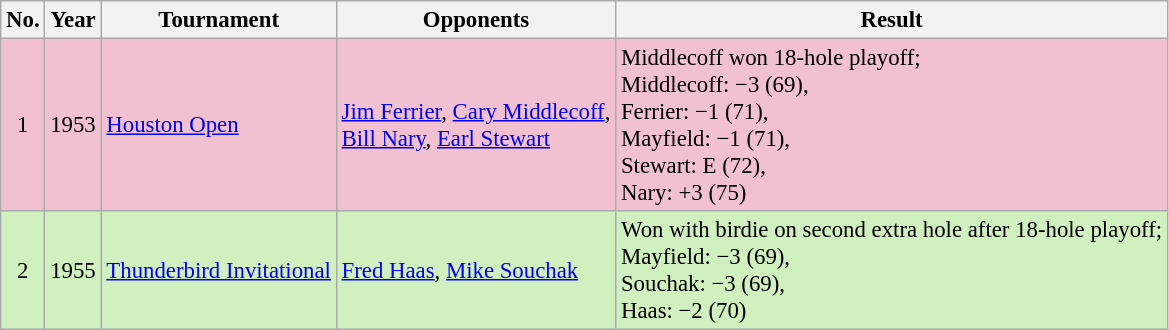<table class="wikitable" style="font-size:95%;">
<tr>
<th>No.</th>
<th>Year</th>
<th>Tournament</th>
<th>Opponents</th>
<th>Result</th>
</tr>
<tr style="background:#F2C1D1;">
<td align=center>1</td>
<td>1953</td>
<td><a href='#'>Houston Open</a></td>
<td> <a href='#'>Jim Ferrier</a>,  <a href='#'>Cary Middlecoff</a>,<br> <a href='#'>Bill Nary</a>,  <a href='#'>Earl Stewart</a></td>
<td>Middlecoff won 18-hole playoff;<br>Middlecoff: −3 (69),<br>Ferrier: −1 (71),<br>Mayfield: −1 (71),<br>Stewart: E (72),<br>Nary: +3 (75)</td>
</tr>
<tr style="background:#D0F0C0;">
<td align=center>2</td>
<td>1955</td>
<td><a href='#'>Thunderbird Invitational</a></td>
<td> <a href='#'>Fred Haas</a>,  <a href='#'>Mike Souchak</a></td>
<td>Won with birdie on second extra hole after 18-hole playoff;<br>Mayfield: −3 (69),<br>Souchak: −3 (69),<br>Haas: −2 (70)</td>
</tr>
</table>
